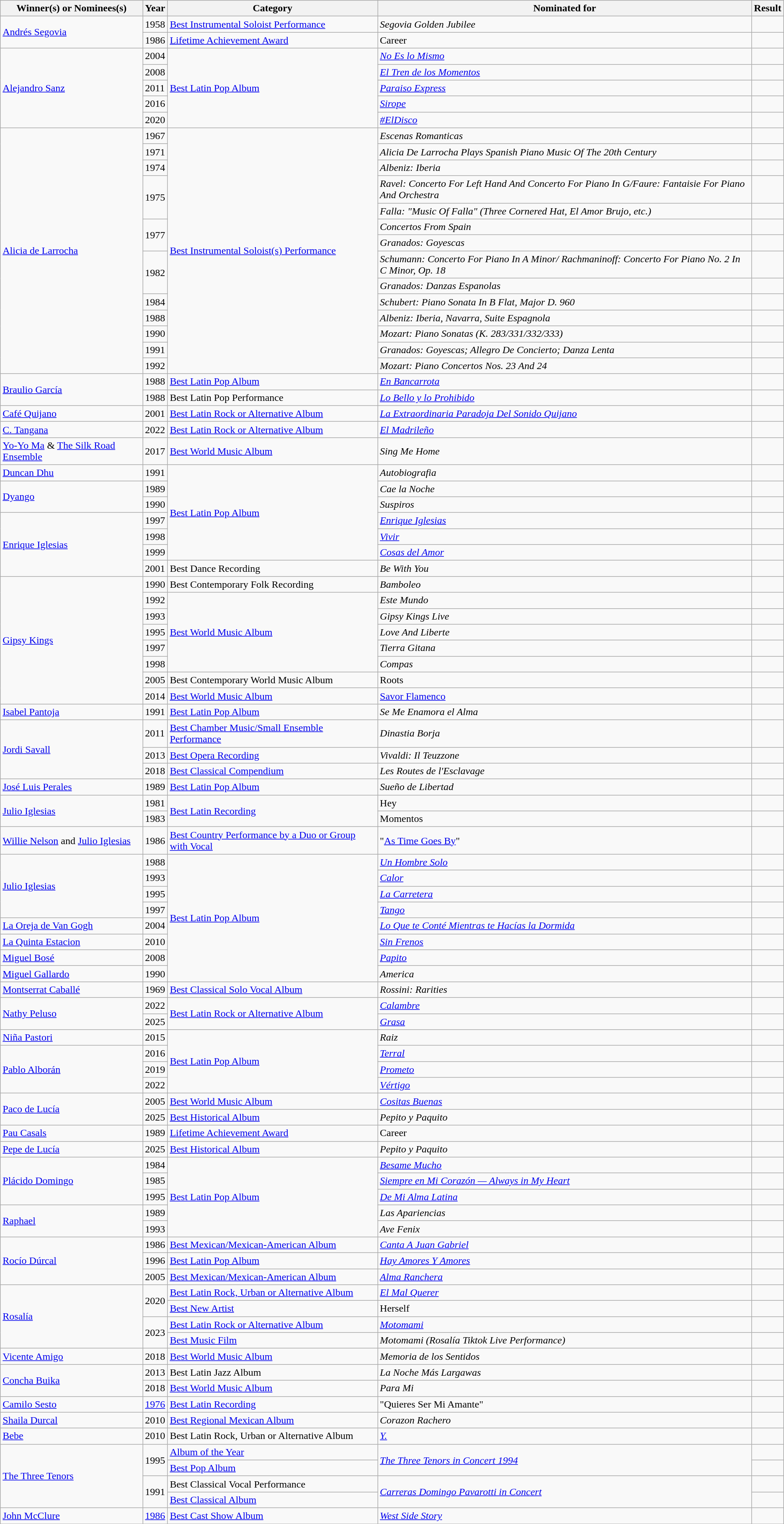<table class="wikitable sortable">
<tr>
<th>Winner(s) or Nominees(s)</th>
<th>Year</th>
<th>Category</th>
<th>Nominated for</th>
<th>Result</th>
</tr>
<tr>
<td rowspan="2"><a href='#'>Andrés Segovia</a></td>
<td>1958</td>
<td><a href='#'>Best Instrumental Soloist Performance</a></td>
<td><em>Segovia Golden Jubilee</em></td>
<td></td>
</tr>
<tr>
<td>1986</td>
<td><a href='#'>Lifetime Achievement Award</a></td>
<td>Career</td>
<td></td>
</tr>
<tr>
<td rowspan="5"><a href='#'>Alejandro Sanz</a></td>
<td>2004</td>
<td rowspan="5"><a href='#'>Best Latin Pop Album</a></td>
<td><em><a href='#'>No Es lo Mismo</a></em></td>
<td></td>
</tr>
<tr>
<td>2008</td>
<td><em><a href='#'>El Tren de los Momentos</a></em></td>
<td></td>
</tr>
<tr>
<td>2011</td>
<td><em><a href='#'>Paraiso Express</a></em></td>
<td></td>
</tr>
<tr>
<td>2016</td>
<td><em><a href='#'>Sirope</a></em></td>
<td></td>
</tr>
<tr>
<td>2020</td>
<td><em><a href='#'>#ElDisco</a></em></td>
<td></td>
</tr>
<tr>
<td rowspan="14"><a href='#'>Alicia de Larrocha</a></td>
<td>1967</td>
<td rowspan="14"><a href='#'>Best Instrumental Soloist(s) Performance</a></td>
<td><em>Escenas Romanticas</em></td>
<td></td>
</tr>
<tr>
<td>1971</td>
<td><em>Alicia De Larrocha Plays Spanish Piano Music Of The 20th Century</em></td>
<td></td>
</tr>
<tr>
<td>1974</td>
<td><em>Albeniz: Iberia</em></td>
<td></td>
</tr>
<tr>
<td rowspan="2">1975</td>
<td><em>Ravel: Concerto For Left Hand And Concerto For Piano In G/Faure: Fantaisie For Piano And Orchestra</em></td>
<td></td>
</tr>
<tr>
<td><em>Falla: "Music Of Falla" (Three Cornered Hat, El Amor Brujo, etc.)</em></td>
<td></td>
</tr>
<tr>
<td rowspan="2">1977</td>
<td><em>Concertos From Spain</em></td>
<td></td>
</tr>
<tr>
<td><em>Granados: Goyescas</em></td>
<td></td>
</tr>
<tr>
<td rowspan="2">1982</td>
<td><em>Schumann: Concerto For Piano In A Minor/ Rachmaninoff: Concerto For Piano No. 2 In C Minor, Op. 18</em></td>
<td></td>
</tr>
<tr>
<td><em>Granados: Danzas Espanolas</em></td>
<td></td>
</tr>
<tr>
<td>1984</td>
<td><em>Schubert: Piano Sonata In B Flat, Major D. 960</em></td>
<td></td>
</tr>
<tr>
<td>1988</td>
<td><em>Albeniz: Iberia, Navarra, Suite Espagnola</em></td>
<td></td>
</tr>
<tr>
<td>1990</td>
<td><em>Mozart: Piano Sonatas (K. 283/331/332/333)</em></td>
<td></td>
</tr>
<tr>
<td>1991</td>
<td><em>Granados: Goyescas; Allegro De Concierto; Danza Lenta</em></td>
<td></td>
</tr>
<tr>
<td>1992</td>
<td><em>Mozart: Piano Concertos Nos. 23 And 24</em></td>
<td></td>
</tr>
<tr>
<td rowspan="2"><a href='#'>Braulio García</a></td>
<td>1988</td>
<td><a href='#'>Best Latin Pop Album</a></td>
<td><em><a href='#'>En Bancarrota</a></em></td>
<td></td>
</tr>
<tr>
<td>1988</td>
<td>Best Latin Pop Performance</td>
<td><em><a href='#'>Lo Bello y lo Prohibido</a></em></td>
<td></td>
</tr>
<tr>
<td><a href='#'>Café Quijano</a></td>
<td>2001</td>
<td><a href='#'>Best Latin Rock or Alternative Album</a></td>
<td><em><a href='#'>La Extraordinaria Paradoja Del Sonido Quijano</a></em></td>
<td></td>
</tr>
<tr>
<td><a href='#'>C. Tangana</a></td>
<td>2022</td>
<td><a href='#'>Best Latin Rock or Alternative Album</a></td>
<td><em><a href='#'>El Madrileño</a></em></td>
<td></td>
</tr>
<tr>
<td><a href='#'>Yo-Yo Ma</a> & <a href='#'>The Silk Road Ensemble</a></td>
<td>2017</td>
<td><a href='#'>Best World Music Album</a></td>
<td><em>Sing Me Home</em></td>
<td></td>
</tr>
<tr>
<td><a href='#'>Duncan Dhu</a></td>
<td>1991</td>
<td rowspan=6><a href='#'>Best Latin Pop Album</a></td>
<td><em>Autobiografia</em></td>
<td></td>
</tr>
<tr>
<td rowspan="2"><a href='#'>Dyango</a></td>
<td>1989</td>
<td><em>Cae la Noche</em></td>
<td></td>
</tr>
<tr>
<td>1990</td>
<td><em>Suspiros</em></td>
<td></td>
</tr>
<tr>
<td rowspan="4"><a href='#'>Enrique Iglesias</a></td>
<td>1997</td>
<td><em><a href='#'>Enrique Iglesias</a></em></td>
<td></td>
</tr>
<tr>
<td>1998</td>
<td><a href='#'><em>Vivir</em></a></td>
<td></td>
</tr>
<tr>
<td>1999</td>
<td><a href='#'><em>Cosas del Amor</em></a></td>
<td></td>
</tr>
<tr>
<td>2001</td>
<td>Best Dance Recording</td>
<td><em>Be With You</em></td>
<td></td>
</tr>
<tr>
<td rowspan="8"><a href='#'>Gipsy Kings</a></td>
<td>1990</td>
<td>Best Contemporary Folk Recording</td>
<td><em>Bamboleo</em></td>
<td></td>
</tr>
<tr>
<td>1992</td>
<td rowspan=5><a href='#'>Best World Music Album</a></td>
<td><em>Este Mundo</em></td>
<td></td>
</tr>
<tr>
<td>1993</td>
<td><em>Gipsy Kings Live</em></td>
<td></td>
</tr>
<tr>
<td>1995</td>
<td><em>Love And Liberte</em></td>
<td></td>
</tr>
<tr>
<td>1997</td>
<td><em>Tierra Gitana</em></td>
<td></td>
</tr>
<tr>
<td>1998</td>
<td><em>Compas</em></td>
<td></td>
</tr>
<tr>
<td>2005</td>
<td>Best Contemporary World Music Album</td>
<td>Roots</td>
<td></td>
</tr>
<tr>
<td>2014</td>
<td><a href='#'>Best World Music Album</a></td>
<td><a href='#'>Savor Flamenco</a></td>
<td></td>
</tr>
<tr>
<td><a href='#'>Isabel Pantoja</a></td>
<td>1991</td>
<td><a href='#'>Best Latin Pop Album</a></td>
<td><em>Se Me Enamora el Alma</em></td>
<td></td>
</tr>
<tr>
<td rowspan="3"><a href='#'>Jordi Savall</a></td>
<td>2011</td>
<td><a href='#'>Best Chamber Music/Small Ensemble Performance</a></td>
<td><em>Dinastia Borja</em></td>
<td></td>
</tr>
<tr>
<td>2013</td>
<td><a href='#'>Best Opera Recording</a></td>
<td><em>Vivaldi: Il Teuzzone</em></td>
<td></td>
</tr>
<tr>
<td>2018</td>
<td><a href='#'>Best Classical Compendium</a></td>
<td><em>Les Routes de l'Esclavage</em></td>
<td></td>
</tr>
<tr>
<td><a href='#'>José Luis Perales</a></td>
<td>1989</td>
<td><a href='#'>Best Latin Pop Album</a></td>
<td><em>Sueño de Libertad</em></td>
<td></td>
</tr>
<tr>
<td rowspan="2"><a href='#'>Julio Iglesias</a></td>
<td>1981</td>
<td rowspan=2><a href='#'>Best Latin Recording</a></td>
<td>Hey</td>
<td></td>
</tr>
<tr>
<td>1983</td>
<td>Momentos</td>
<td></td>
</tr>
<tr>
<td><a href='#'>Willie Nelson</a> and <a href='#'>Julio Iglesias</a></td>
<td>1986</td>
<td><a href='#'>Best Country Performance by a Duo or Group with Vocal</a></td>
<td>"<a href='#'>As Time Goes By</a>"</td>
<td></td>
</tr>
<tr>
<td rowspan=4><a href='#'>Julio Iglesias</a></td>
<td>1988</td>
<td rowspan="8"><a href='#'>Best Latin Pop Album</a></td>
<td><a href='#'><em>Un Hombre Solo</em></a></td>
<td></td>
</tr>
<tr>
<td>1993</td>
<td><a href='#'><em>Calor</em></a></td>
<td></td>
</tr>
<tr>
<td>1995</td>
<td><em><a href='#'>La Carretera</a></em></td>
<td></td>
</tr>
<tr>
<td>1997</td>
<td><a href='#'><em>Tango</em></a></td>
<td></td>
</tr>
<tr>
<td><a href='#'>La Oreja de Van Gogh</a></td>
<td>2004</td>
<td><em><a href='#'>Lo Que te Conté Mientras te Hacías la Dormida</a></em></td>
<td></td>
</tr>
<tr>
<td><a href='#'>La Quinta Estacion</a></td>
<td>2010</td>
<td><em><a href='#'>Sin Frenos</a></em></td>
<td></td>
</tr>
<tr>
<td><a href='#'>Miguel Bosé</a></td>
<td>2008</td>
<td><a href='#'><em>Papito</em></a></td>
<td></td>
</tr>
<tr>
<td><a href='#'>Miguel Gallardo</a></td>
<td>1990</td>
<td><em>America</em></td>
<td></td>
</tr>
<tr>
<td><a href='#'>Montserrat Caballé</a></td>
<td>1969</td>
<td><a href='#'>Best Classical Solo Vocal Album</a></td>
<td><em>Rossini: Rarities</em></td>
<td></td>
</tr>
<tr>
<td rowspan="2"><a href='#'>Nathy Peluso</a></td>
<td>2022</td>
<td rowspan="2"><a href='#'>Best Latin Rock or Alternative Album</a></td>
<td><em><a href='#'>Calambre</a></em></td>
<td></td>
</tr>
<tr>
<td>2025</td>
<td><em><a href='#'>Grasa</a></em></td>
<td></td>
</tr>
<tr>
<td><a href='#'>Niña Pastori</a></td>
<td>2015</td>
<td rowspan="4"><a href='#'>Best Latin Pop Album</a></td>
<td><em>Raiz</em></td>
<td></td>
</tr>
<tr>
<td rowspan="3"><a href='#'>Pablo Alborán</a></td>
<td>2016</td>
<td><em><a href='#'>Terral</a></em></td>
<td></td>
</tr>
<tr>
<td>2019</td>
<td><em><a href='#'>Prometo</a></em></td>
<td></td>
</tr>
<tr>
<td>2022</td>
<td><a href='#'><em>Vértigo</em></a></td>
<td></td>
</tr>
<tr>
<td rowspan="2"><a href='#'>Paco de Lucía</a></td>
<td>2005</td>
<td><a href='#'>Best World Music Album</a></td>
<td><em><a href='#'>Cositas Buenas</a></em></td>
<td></td>
</tr>
<tr>
<td>2025</td>
<td><a href='#'>Best Historical Album</a></td>
<td><em>Pepito y Paquito</em></td>
<td></td>
</tr>
<tr>
<td><a href='#'>Pau Casals</a></td>
<td>1989</td>
<td><a href='#'>Lifetime Achievement Award</a></td>
<td>Career</td>
<td></td>
</tr>
<tr>
<td><a href='#'>Pepe de Lucía</a></td>
<td>2025</td>
<td><a href='#'>Best Historical Album</a></td>
<td><em>Pepito y Paquito</em></td>
<td></td>
</tr>
<tr>
<td rowspan="3"><a href='#'>Plácido Domingo</a></td>
<td>1984</td>
<td rowspan=5><a href='#'>Best Latin Pop Album</a></td>
<td><em><a href='#'>Besame Mucho</a></em></td>
<td></td>
</tr>
<tr>
<td>1985</td>
<td><em><a href='#'>Siempre en Mi Corazón — Always in My Heart</a></em></td>
<td></td>
</tr>
<tr>
<td>1995</td>
<td><em><a href='#'>De Mi Alma Latina</a></em></td>
<td></td>
</tr>
<tr>
<td rowspan="2"><a href='#'>Raphael</a></td>
<td>1989</td>
<td><em>Las Apariencias</em></td>
<td></td>
</tr>
<tr>
<td>1993</td>
<td><em>Ave Fenix</em></td>
<td></td>
</tr>
<tr>
<td rowspan="3"><a href='#'>Rocío Dúrcal</a></td>
<td>1986</td>
<td><a href='#'>Best Mexican/Mexican-American Album</a></td>
<td><em><a href='#'>Canta A Juan Gabriel</a></em></td>
<td></td>
</tr>
<tr>
<td>1996</td>
<td><a href='#'>Best Latin Pop Album</a></td>
<td><em><a href='#'>Hay Amores Y Amores</a></em></td>
<td></td>
</tr>
<tr>
<td>2005</td>
<td><a href='#'>Best Mexican/Mexican-American Album</a></td>
<td><em><a href='#'>Alma Ranchera</a></em></td>
<td></td>
</tr>
<tr>
<td rowspan="4"><a href='#'>Rosalía</a></td>
<td rowspan=2>2020</td>
<td><a href='#'>Best Latin Rock, Urban or Alternative Album</a></td>
<td><em><a href='#'>El Mal Querer</a></em></td>
<td></td>
</tr>
<tr>
<td><a href='#'>Best New Artist</a></td>
<td>Herself</td>
<td></td>
</tr>
<tr>
<td rowspan="2">2023</td>
<td><a href='#'>Best Latin Rock or Alternative Album</a></td>
<td><em><a href='#'>Motomami</a></em></td>
<td></td>
</tr>
<tr>
<td><a href='#'>Best Music Film</a></td>
<td><em>Motomami (Rosalía Tiktok Live Performance)</em></td>
<td></td>
</tr>
<tr>
<td><a href='#'>Vicente Amigo</a></td>
<td>2018</td>
<td><a href='#'>Best World Music Album</a></td>
<td><em>Memoria de los Sentidos</em></td>
<td></td>
</tr>
<tr>
<td rowspan="2"><a href='#'>Concha Buika</a></td>
<td>2013</td>
<td>Best Latin Jazz Album</td>
<td><em>La Noche Más Largawas</em></td>
<td></td>
</tr>
<tr>
<td>2018</td>
<td><a href='#'>Best World Music Album</a></td>
<td><em>Para Mi</em></td>
<td></td>
</tr>
<tr>
<td><a href='#'>Camilo Sesto</a></td>
<td><a href='#'>1976</a></td>
<td><a href='#'>Best Latin Recording</a></td>
<td>"Quieres Ser Mi Amante"</td>
<td></td>
</tr>
<tr>
<td><a href='#'>Shaila Durcal</a></td>
<td>2010</td>
<td><a href='#'>Best Regional Mexican Album</a></td>
<td><em>Corazon Rachero</em></td>
<td></td>
</tr>
<tr>
<td><a href='#'>Bebe</a></td>
<td>2010</td>
<td>Best Latin Rock, Urban or Alternative Album</td>
<td><em><a href='#'>Y.</a></em></td>
<td></td>
</tr>
<tr>
<td rowspan="4"><a href='#'>The Three Tenors</a></td>
<td rowspan=2>1995</td>
<td><a href='#'>Album of the Year</a></td>
<td rowspan=2><em><a href='#'>The Three Tenors in Concert 1994</a></em></td>
<td></td>
</tr>
<tr>
<td><a href='#'>Best Pop Album</a></td>
<td></td>
</tr>
<tr>
<td rowspan=2>1991</td>
<td>Best Classical Vocal Performance</td>
<td rowspan=2><em><a href='#'>Carreras Domingo Pavarotti in Concert</a></em></td>
<td></td>
</tr>
<tr>
<td><a href='#'>Best Classical Album</a></td>
<td></td>
</tr>
<tr>
<td><a href='#'>John McClure</a></td>
<td><a href='#'>1986</a></td>
<td><a href='#'>Best Cast Show Album</a></td>
<td><em><a href='#'>West Side Story</a></em></td>
<td></td>
</tr>
<tr>
</tr>
</table>
